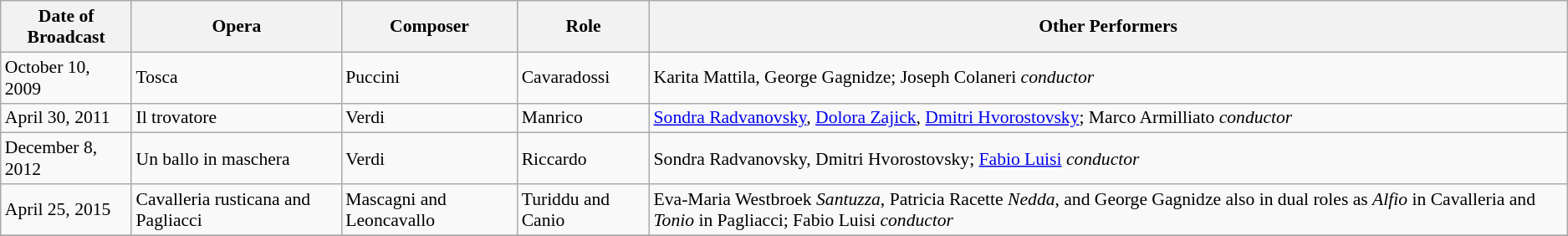<table class="wikitable" style="font-size:90%;">
<tr>
<th>Date of Broadcast</th>
<th>Opera</th>
<th>Composer</th>
<th>Role</th>
<th>Other Performers</th>
</tr>
<tr>
<td>October 10, 2009</td>
<td>Tosca</td>
<td>Puccini</td>
<td>Cavaradossi</td>
<td>Karita Mattila, George Gagnidze; Joseph Colaneri <em>conductor</em></td>
</tr>
<tr>
<td>April 30, 2011</td>
<td>Il trovatore</td>
<td>Verdi</td>
<td>Manrico</td>
<td><a href='#'>Sondra Radvanovsky</a>, <a href='#'>Dolora Zajick</a>, <a href='#'>Dmitri Hvorostovsky</a>;  Marco Armilliato <em>conductor</em></td>
</tr>
<tr>
<td>December 8, 2012</td>
<td>Un ballo in maschera</td>
<td>Verdi</td>
<td>Riccardo</td>
<td>Sondra Radvanovsky, Dmitri Hvorostovsky; <a href='#'>Fabio Luisi</a> <em>conductor</em></td>
</tr>
<tr>
<td>April 25, 2015</td>
<td>Cavalleria rusticana and Pagliacci</td>
<td>Mascagni and Leoncavallo</td>
<td>Turiddu and Canio</td>
<td>Eva-Maria Westbroek <em>Santuzza</em>, Patricia Racette <em>Nedda</em>, and George Gagnidze also in dual roles as <em>Alfio</em> in Cavalleria and <em>Tonio</em> in Pagliacci; Fabio Luisi <em>conductor</em></td>
</tr>
<tr>
</tr>
</table>
